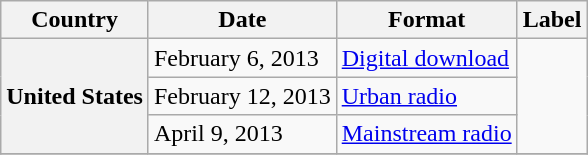<table class="wikitable plainrowheaders">
<tr>
<th scope="col">Country</th>
<th scope="col">Date</th>
<th scope="col">Format</th>
<th scope="col">Label</th>
</tr>
<tr>
<th scope="row" rowspan="3">United States</th>
<td>February 6, 2013</td>
<td><a href='#'>Digital download</a></td>
<td rowspan="3"></td>
</tr>
<tr>
<td>February 12, 2013</td>
<td><a href='#'>Urban radio</a></td>
</tr>
<tr>
<td>April 9, 2013</td>
<td><a href='#'>Mainstream radio</a></td>
</tr>
<tr>
</tr>
</table>
